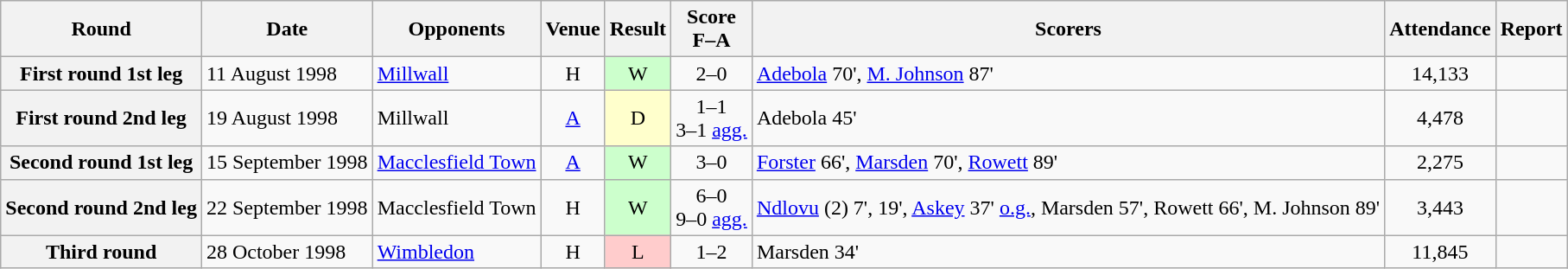<table class="wikitable plainrowheaders" style="text-align:center">
<tr>
<th scope="col">Round</th>
<th scope="col">Date</th>
<th scope="col">Opponents</th>
<th scope="col">Venue</th>
<th scope="col">Result</th>
<th scope="col">Score<br>F–A</th>
<th scope="col">Scorers</th>
<th scope="col">Attendance</th>
<th scope="col">Report</th>
</tr>
<tr>
<th scope="row">First round 1st leg</th>
<td align="left">11 August 1998</td>
<td align="left"><a href='#'>Millwall</a></td>
<td>H</td>
<td style="background:#cfc">W</td>
<td>2–0</td>
<td align="left"><a href='#'>Adebola</a> 70', <a href='#'>M. Johnson</a> 87'</td>
<td>14,133</td>
<td></td>
</tr>
<tr>
<th scope="row">First round 2nd leg</th>
<td align="left">19 August 1998</td>
<td align="left">Millwall</td>
<td><a href='#'>A</a></td>
<td style="background:#ffc">D</td>
<td>1–1<br>3–1 <a href='#'>agg.</a></td>
<td align="left">Adebola 45'</td>
<td>4,478</td>
<td></td>
</tr>
<tr>
<th scope="row">Second round 1st leg</th>
<td align="left">15 September 1998</td>
<td align="left"><a href='#'>Macclesfield Town</a></td>
<td><a href='#'>A</a></td>
<td style="background:#cfc">W</td>
<td>3–0</td>
<td align="left"><a href='#'>Forster</a> 66', <a href='#'>Marsden</a> 70', <a href='#'>Rowett</a> 89'</td>
<td>2,275</td>
<td></td>
</tr>
<tr>
<th scope="row">Second round 2nd leg</th>
<td align="left">22 September 1998</td>
<td align="left">Macclesfield Town</td>
<td>H</td>
<td style="background:#cfc">W</td>
<td>6–0<br>9–0 <a href='#'>agg.</a></td>
<td align="left"><a href='#'>Ndlovu</a> (2) 7', 19', <a href='#'>Askey</a> 37' <a href='#'>o.g.</a>, Marsden 57', Rowett 66', M. Johnson 89'</td>
<td>3,443</td>
<td></td>
</tr>
<tr>
<th scope="row">Third round</th>
<td align="left">28 October 1998</td>
<td align="left"><a href='#'>Wimbledon</a></td>
<td>H</td>
<td style="background:#fcc">L</td>
<td>1–2</td>
<td align="left">Marsden 34'</td>
<td>11,845</td>
<td></td>
</tr>
</table>
